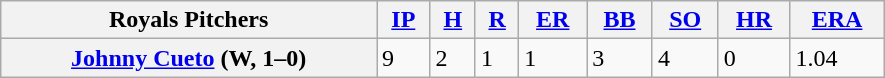<table class="wikitable" style=width:590px;>
<tr>
<th>Royals Pitchers</th>
<th><a href='#'>IP</a></th>
<th><a href='#'>H</a></th>
<th><a href='#'>R</a></th>
<th><a href='#'>ER</a></th>
<th><a href='#'>BB</a></th>
<th><a href='#'>SO</a></th>
<th><a href='#'>HR</a></th>
<th><a href='#'>ERA</a></th>
</tr>
<tr>
<th><a href='#'>Johnny Cueto</a> (W, 1–0)</th>
<td>9</td>
<td>2</td>
<td>1</td>
<td>1</td>
<td>3</td>
<td>4</td>
<td>0</td>
<td>1.04</td>
</tr>
</table>
